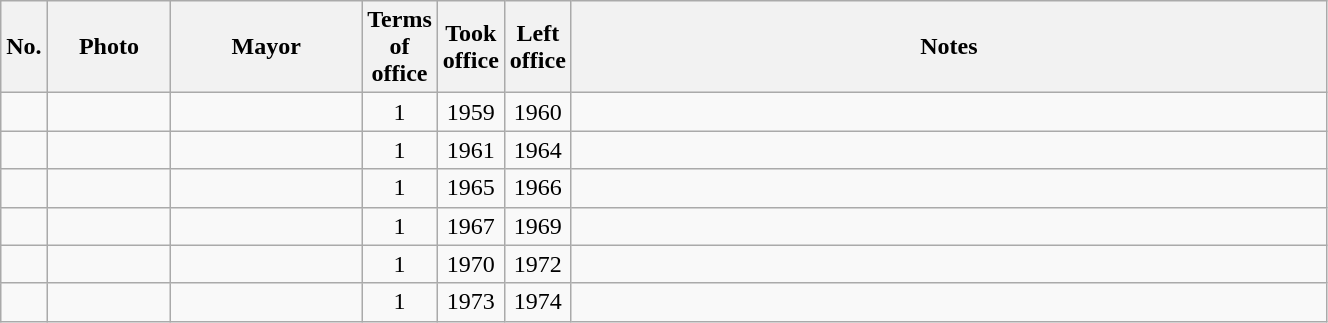<table class="sortable wikitable" style="text-align:left; font-size:100%; width:70%;">
<tr>
<th width="4em">No.</th>
<th width="75px">Photo</th>
<th width="120px">Mayor<br></th>
<th width="7em">Terms of office</th>
<th width="6em">Took office</th>
<th width="6em">Left office</th>
<th>Notes</th>
</tr>
<tr align="center">
<td></td>
<td></td>
<td></td>
<td align="center">1</td>
<td>1959</td>
<td>1960</td>
<td align="left"></td>
</tr>
<tr align="center">
<td></td>
<td></td>
<td></td>
<td align="center">1</td>
<td>1961</td>
<td>1964</td>
<td align="left"></td>
</tr>
<tr align="center">
<td></td>
<td></td>
<td></td>
<td align="center">1</td>
<td>1965</td>
<td>1966</td>
<td align="left"></td>
</tr>
<tr align="center">
<td></td>
<td></td>
<td></td>
<td align="center">1</td>
<td>1967</td>
<td>1969</td>
<td align="left"></td>
</tr>
<tr align="center">
<td></td>
<td></td>
<td></td>
<td align="center">1</td>
<td>1970</td>
<td>1972</td>
<td align="left"></td>
</tr>
<tr align="center">
<td></td>
<td></td>
<td></td>
<td align="center">1</td>
<td>1973</td>
<td>1974</td>
<td align="left"></td>
</tr>
</table>
